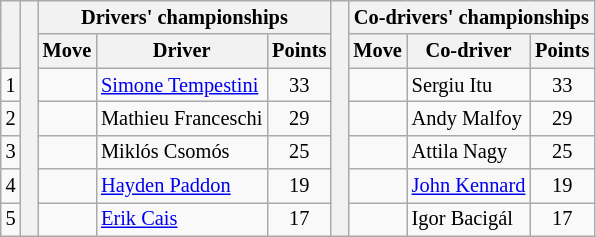<table class="wikitable" style="font-size:85%;">
<tr>
<th rowspan="2"></th>
<th rowspan="7" style="width:5px;"></th>
<th colspan="3">Drivers' championships</th>
<th rowspan="7" style="width:5px;"></th>
<th colspan="3" nowrap="">Co-drivers' championships</th>
</tr>
<tr>
<th>Move</th>
<th>Driver</th>
<th>Points</th>
<th>Move</th>
<th>Co-driver</th>
<th>Points</th>
</tr>
<tr>
<td align="center">1</td>
<td align="center"></td>
<td><a href='#'>Simone Tempestini</a></td>
<td align="center">33</td>
<td align="center"></td>
<td>Sergiu Itu</td>
<td align="center">33</td>
</tr>
<tr>
<td align="center">2</td>
<td align="center"></td>
<td>Mathieu Franceschi</td>
<td align="center">29</td>
<td align="center"></td>
<td>Andy Malfoy</td>
<td align="center">29</td>
</tr>
<tr>
<td align="center">3</td>
<td align="center"></td>
<td>Miklós Csomós</td>
<td align="center">25</td>
<td align="center"></td>
<td>Attila Nagy</td>
<td align="center">25</td>
</tr>
<tr>
<td align="center">4</td>
<td align="center"></td>
<td><a href='#'>Hayden Paddon</a></td>
<td align="center">19</td>
<td align="center"></td>
<td><a href='#'>John Kennard</a></td>
<td align="center">19</td>
</tr>
<tr>
<td align="center">5</td>
<td align="center"></td>
<td><a href='#'>Erik Cais</a></td>
<td align="center">17</td>
<td align="center"></td>
<td>Igor Bacigál</td>
<td align="center">17</td>
</tr>
</table>
